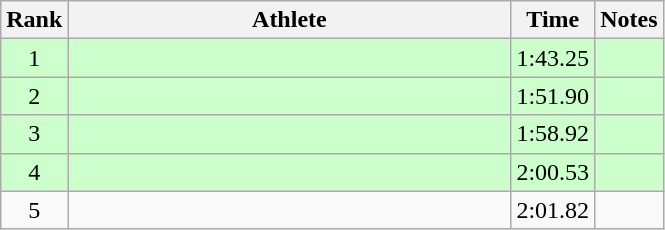<table class="wikitable" style="text-align:center">
<tr>
<th>Rank</th>
<th Style="width:18em">Athlete</th>
<th>Time</th>
<th>Notes</th>
</tr>
<tr style="background:#cfc">
<td>1</td>
<td style="text-align:left"></td>
<td>1:43.25</td>
<td></td>
</tr>
<tr style="background:#cfc">
<td>2</td>
<td style="text-align:left"></td>
<td>1:51.90</td>
<td></td>
</tr>
<tr style="background:#cfc">
<td>3</td>
<td style="text-align:left"></td>
<td>1:58.92</td>
<td></td>
</tr>
<tr style="background:#cfc">
<td>4</td>
<td style="text-align:left"></td>
<td>2:00.53</td>
<td></td>
</tr>
<tr>
<td>5</td>
<td style="text-align:left"></td>
<td>2:01.82</td>
<td></td>
</tr>
</table>
